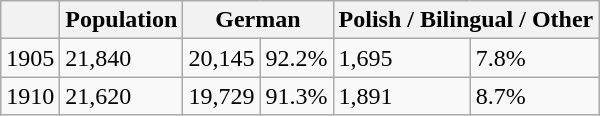<table class="wikitable">
<tr>
<th></th>
<th>Population</th>
<th colspan="2">German</th>
<th colspan="2">Polish / Bilingual / Other</th>
</tr>
<tr>
<td>1905</td>
<td>21,840</td>
<td>20,145</td>
<td>92.2%</td>
<td>1,695</td>
<td>7.8%</td>
</tr>
<tr>
<td>1910</td>
<td>21,620</td>
<td>19,729</td>
<td>91.3%</td>
<td>1,891</td>
<td>8.7%</td>
</tr>
</table>
